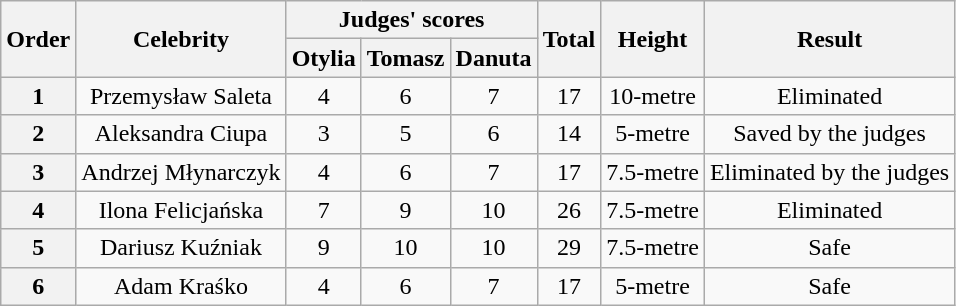<table class="wikitable" style="margin= auto; text-align: center;">
<tr>
<th scope=row rowspan=2>Order</th>
<th rowspan=2>Celebrity</th>
<th colspan=3>Judges' scores</th>
<th rowspan=2>Total</th>
<th rowspan=2>Height</th>
<th rowspan=2>Result</th>
</tr>
<tr>
<th>Otylia</th>
<th>Tomasz</th>
<th>Danuta</th>
</tr>
<tr>
<th scope=row>1</th>
<td>Przemysław Saleta</td>
<td>4</td>
<td>6</td>
<td>7</td>
<td>17</td>
<td>10-metre</td>
<td>Eliminated</td>
</tr>
<tr>
<th scope=row>2</th>
<td>Aleksandra Ciupa</td>
<td>3</td>
<td>5</td>
<td>6</td>
<td>14</td>
<td>5-metre</td>
<td>Saved by the judges</td>
</tr>
<tr>
<th scope=row>3</th>
<td>Andrzej Młynarczyk</td>
<td>4</td>
<td>6</td>
<td>7</td>
<td>17</td>
<td>7.5-metre</td>
<td>Eliminated by the judges</td>
</tr>
<tr>
<th scope=row>4</th>
<td>Ilona Felicjańska</td>
<td>7</td>
<td>9</td>
<td>10</td>
<td>26</td>
<td>7.5-metre</td>
<td>Eliminated</td>
</tr>
<tr>
<th scope=row>5</th>
<td>Dariusz Kuźniak</td>
<td>9</td>
<td>10</td>
<td>10</td>
<td>29</td>
<td>7.5-metre</td>
<td>Safe</td>
</tr>
<tr>
<th scope=row>6</th>
<td>Adam Kraśko</td>
<td>4</td>
<td>6</td>
<td>7</td>
<td>17</td>
<td>5-metre</td>
<td>Safe</td>
</tr>
</table>
